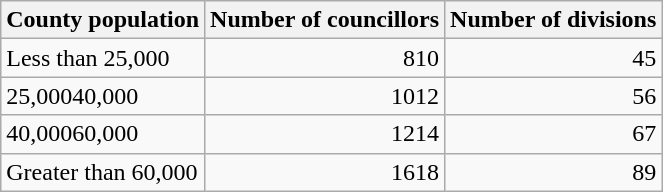<table class="wikitable" style="text-align:right;">
<tr>
<th>County population</th>
<th>Number of councillors</th>
<th>Number of divisions</th>
</tr>
<tr>
<td style="text-align:left;">Less than 25,000</td>
<td>810</td>
<td>45</td>
</tr>
<tr>
<td style="text-align:left;">25,00040,000</td>
<td>1012</td>
<td>56</td>
</tr>
<tr>
<td style="text-align:left;">40,00060,000</td>
<td>1214</td>
<td>67</td>
</tr>
<tr>
<td style="text-align:left;">Greater than 60,000</td>
<td>1618</td>
<td>89</td>
</tr>
</table>
